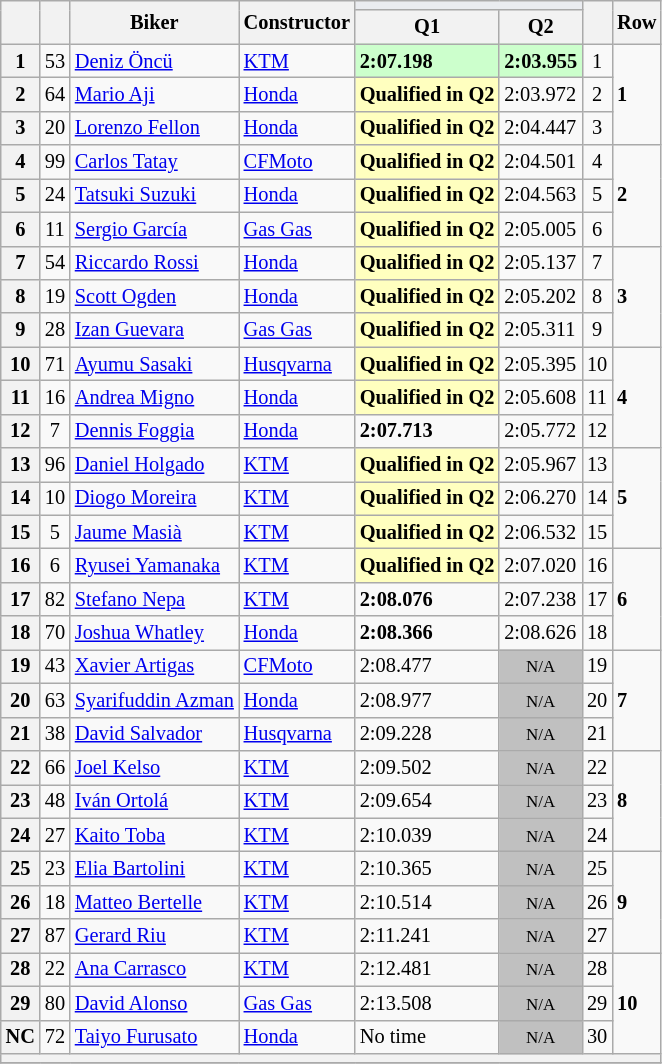<table class="wikitable sortable" style="font-size: 85%;">
<tr>
<th rowspan="2"></th>
<th rowspan="2"></th>
<th rowspan="2">Biker</th>
<th rowspan="2">Constructor</th>
<th colspan="2" style="background:#eaecf0; text-align:center;"></th>
<th rowspan="2"></th>
<th rowspan="2">Row</th>
</tr>
<tr>
<th scope="col">Q1</th>
<th scope="col">Q2</th>
</tr>
<tr>
<th scope="row">1</th>
<td align="center">53</td>
<td> <a href='#'>Deniz Öncü</a></td>
<td><a href='#'>KTM</a></td>
<td style="background:#ccffcc;"><strong>2:07.198</strong></td>
<td style="background:#ccffcc;"><strong>2:03.955</strong></td>
<td align="center">1</td>
<td rowspan="3"><strong>1</strong></td>
</tr>
<tr>
<th scope="row">2</th>
<td align="center">64</td>
<td> <a href='#'>Mario Aji</a></td>
<td><a href='#'>Honda</a></td>
<td style="background:#ffffbf;"><strong>Qualified in Q2</strong></td>
<td>2:03.972</td>
<td align="center">2</td>
</tr>
<tr>
<th scope="row">3</th>
<td align="center">20</td>
<td> <a href='#'>Lorenzo Fellon</a></td>
<td><a href='#'>Honda</a></td>
<td style="background:#ffffbf;"><strong>Qualified in Q2</strong></td>
<td>2:04.447</td>
<td align="center">3</td>
</tr>
<tr>
<th scope="row">4</th>
<td align="center">99</td>
<td> <a href='#'>Carlos Tatay</a></td>
<td><a href='#'>CFMoto</a></td>
<td style="background:#ffffbf;"><strong>Qualified in Q2</strong></td>
<td>2:04.501</td>
<td align="center">4</td>
<td rowspan="3"><strong>2</strong></td>
</tr>
<tr>
<th scope="row">5</th>
<td align="center">24</td>
<td> <a href='#'>Tatsuki Suzuki</a></td>
<td><a href='#'>Honda</a></td>
<td style="background:#ffffbf;"><strong>Qualified in Q2</strong></td>
<td>2:04.563</td>
<td align="center">5</td>
</tr>
<tr>
<th scope="row">6</th>
<td align="center">11</td>
<td> <a href='#'>Sergio García</a></td>
<td><a href='#'>Gas Gas</a></td>
<td style="background:#ffffbf;"><strong>Qualified in Q2</strong></td>
<td>2:05.005</td>
<td align="center">6</td>
</tr>
<tr>
<th scope="row">7</th>
<td align="center">54</td>
<td> <a href='#'>Riccardo Rossi</a></td>
<td><a href='#'>Honda</a></td>
<td style="background:#ffffbf;"><strong>Qualified in Q2</strong></td>
<td>2:05.137</td>
<td align="center">7</td>
<td rowspan="3"><strong>3</strong></td>
</tr>
<tr>
<th scope="row">8</th>
<td align="center">19</td>
<td> <a href='#'>Scott Ogden</a></td>
<td><a href='#'>Honda</a></td>
<td style="background:#ffffbf;"><strong>Qualified in Q2</strong></td>
<td>2:05.202</td>
<td align="center">8</td>
</tr>
<tr>
<th scope="row">9</th>
<td align="center">28</td>
<td> <a href='#'>Izan Guevara</a></td>
<td><a href='#'>Gas Gas</a></td>
<td style="background:#ffffbf;"><strong>Qualified in Q2</strong></td>
<td>2:05.311</td>
<td align="center">9</td>
</tr>
<tr>
<th scope="row">10</th>
<td align="center">71</td>
<td> <a href='#'>Ayumu Sasaki</a></td>
<td><a href='#'>Husqvarna</a></td>
<td style="background:#ffffbf;"><strong>Qualified in Q2</strong></td>
<td>2:05.395</td>
<td align="center">10</td>
<td rowspan="3"><strong>4</strong></td>
</tr>
<tr>
<th scope="row">11</th>
<td align="center">16</td>
<td> <a href='#'>Andrea Migno</a></td>
<td><a href='#'>Honda</a></td>
<td style="background:#ffffbf;"><strong>Qualified in Q2</strong></td>
<td>2:05.608</td>
<td align="center">11</td>
</tr>
<tr>
<th scope="row">12</th>
<td align="center">7</td>
<td> <a href='#'>Dennis Foggia</a></td>
<td><a href='#'>Honda</a></td>
<td><strong>2:07.713</strong></td>
<td>2:05.772</td>
<td align="center">12</td>
</tr>
<tr>
<th scope="row">13</th>
<td align="center">96</td>
<td> <a href='#'>Daniel Holgado</a></td>
<td><a href='#'>KTM</a></td>
<td style="background:#ffffbf;"><strong>Qualified in Q2</strong></td>
<td>2:05.967</td>
<td align="center">13</td>
<td rowspan="3"><strong>5</strong></td>
</tr>
<tr>
<th scope="row">14</th>
<td align="center">10</td>
<td> <a href='#'>Diogo Moreira</a></td>
<td><a href='#'>KTM</a></td>
<td style="background:#ffffbf;"><strong>Qualified in Q2</strong></td>
<td>2:06.270</td>
<td align="center">14</td>
</tr>
<tr>
<th scope="row">15</th>
<td align="center">5</td>
<td> <a href='#'>Jaume Masià</a></td>
<td><a href='#'>KTM</a></td>
<td style="background:#ffffbf;"><strong>Qualified in Q2</strong></td>
<td>2:06.532</td>
<td align="center">15</td>
</tr>
<tr>
<th scope="row">16</th>
<td align="center">6</td>
<td> <a href='#'>Ryusei Yamanaka</a></td>
<td><a href='#'>KTM</a></td>
<td style="background:#ffffbf;"><strong>Qualified in Q2</strong></td>
<td>2:07.020</td>
<td align="center">16</td>
<td rowspan="3"><strong>6</strong></td>
</tr>
<tr>
<th scope="row">17</th>
<td align="center">82</td>
<td> <a href='#'>Stefano Nepa</a></td>
<td><a href='#'>KTM</a></td>
<td><strong>2:08.076</strong></td>
<td>2:07.238</td>
<td align="center">17</td>
</tr>
<tr>
<th scope="row">18</th>
<td align="center">70</td>
<td> <a href='#'>Joshua Whatley</a></td>
<td><a href='#'>Honda</a></td>
<td><strong>2:08.366</strong></td>
<td>2:08.626</td>
<td align="center">18</td>
</tr>
<tr>
<th scope="row">19</th>
<td align="center">43</td>
<td> <a href='#'>Xavier Artigas</a></td>
<td><a href='#'>CFMoto</a></td>
<td>2:08.477</td>
<td style="background: silver" align="center" data-sort-value="19"><small>N/A</small></td>
<td align="center">19</td>
<td rowspan="3"><strong>7</strong></td>
</tr>
<tr>
<th scope="row">20</th>
<td align="center">63</td>
<td> <a href='#'>Syarifuddin Azman</a></td>
<td><a href='#'>Honda</a></td>
<td>2:08.977</td>
<td style="background: silver" align="center" data-sort-value="20"><small>N/A</small></td>
<td align="center">20</td>
</tr>
<tr>
<th scope="row">21</th>
<td align="center">38</td>
<td> <a href='#'>David Salvador</a></td>
<td><a href='#'>Husqvarna</a></td>
<td>2:09.228</td>
<td style="background: silver" align="center" data-sort-value="21"><small>N/A</small></td>
<td align="center">21</td>
</tr>
<tr>
<th scope="row">22</th>
<td align="center">66</td>
<td> <a href='#'>Joel Kelso</a></td>
<td><a href='#'>KTM</a></td>
<td>2:09.502</td>
<td style="background: silver" align="center" data-sort-value="22"><small>N/A</small></td>
<td align="center">22</td>
<td rowspan="3"><strong>8</strong></td>
</tr>
<tr>
<th scope="row">23</th>
<td align="center">48</td>
<td> <a href='#'>Iván Ortolá</a></td>
<td><a href='#'>KTM</a></td>
<td>2:09.654</td>
<td style="background: silver" align="center" data-sort-value="23"><small>N/A</small></td>
<td align="center">23</td>
</tr>
<tr>
<th scope="row">24</th>
<td align="center">27</td>
<td> <a href='#'>Kaito Toba</a></td>
<td><a href='#'>KTM</a></td>
<td>2:10.039</td>
<td style="background: silver" align="center" data-sort-value="24"><small>N/A</small></td>
<td align="center">24</td>
</tr>
<tr>
<th scope="row">25</th>
<td align="center">23</td>
<td> <a href='#'>Elia Bartolini</a></td>
<td><a href='#'>KTM</a></td>
<td>2:10.365</td>
<td style="background: silver" align="center" data-sort-value="25"><small>N/A</small></td>
<td align="center">25</td>
<td rowspan="3"><strong>9</strong></td>
</tr>
<tr>
<th scope="row">26</th>
<td align="center">18</td>
<td> <a href='#'>Matteo Bertelle</a></td>
<td><a href='#'>KTM</a></td>
<td>2:10.514</td>
<td style="background: silver" align="center" data-sort-value="26"><small>N/A</small></td>
<td align="center">26</td>
</tr>
<tr>
<th scope="row">27</th>
<td align="center">87</td>
<td> <a href='#'>Gerard Riu</a></td>
<td><a href='#'>KTM</a></td>
<td>2:11.241</td>
<td style="background: silver" align="center" data-sort-value="27"><small>N/A</small></td>
<td align="center">27</td>
</tr>
<tr>
<th scope="row">28</th>
<td align="center">22</td>
<td> <a href='#'>Ana Carrasco</a></td>
<td><a href='#'>KTM</a></td>
<td>2:12.481</td>
<td style="background: silver" align="center" data-sort-value="28"><small>N/A</small></td>
<td align="center">28</td>
<td rowspan="3"><strong>10</strong></td>
</tr>
<tr>
<th scope="row">29</th>
<td align="center">80</td>
<td> <a href='#'>David Alonso</a></td>
<td><a href='#'>Gas Gas</a></td>
<td>2:13.508</td>
<td style="background: silver" align="center" data-sort-value="29"><small>N/A</small></td>
<td align="center">29</td>
</tr>
<tr>
<th scope="row">NC</th>
<td align="center">72</td>
<td> <a href='#'>Taiyo Furusato</a></td>
<td><a href='#'>Honda</a></td>
<td>No time</td>
<td style="background: silver" align="center" data-sort-value="30"><small>N/A</small></td>
<td align="center">30</td>
</tr>
<tr>
<th colspan="8"></th>
</tr>
<tr>
</tr>
</table>
